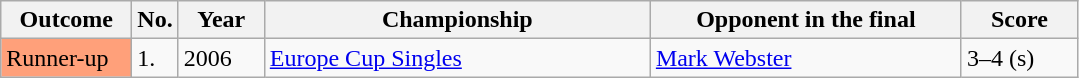<table class="sortable wikitable">
<tr>
<th width="80">Outcome</th>
<th width="20">No.</th>
<th width="50">Year</th>
<th style="width:250px;">Championship</th>
<th style="width:200px;">Opponent in the final</th>
<th width="70">Score</th>
</tr>
<tr>
<td style="background:#ffa07a;">Runner-up</td>
<td>1.</td>
<td>2006</td>
<td><a href='#'>Europe Cup Singles</a></td>
<td> <a href='#'>Mark Webster</a></td>
<td>3–4 (s)</td>
</tr>
</table>
